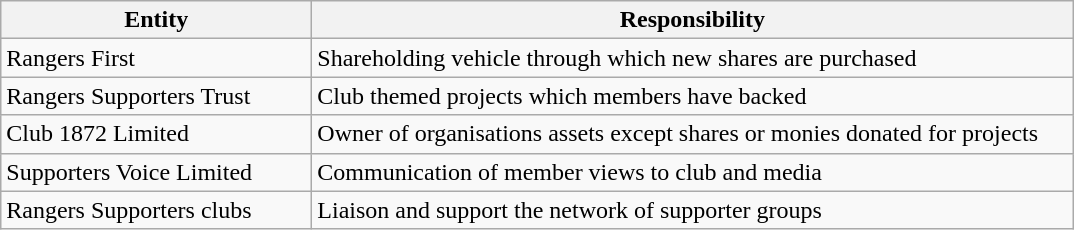<table class="wikitable" style="text-align:centre">
<tr>
<th style="width:200px;">Entity</th>
<th style="width:500px;">Responsibility</th>
</tr>
<tr>
<td>Rangers First</td>
<td>Shareholding vehicle through which new shares are purchased</td>
</tr>
<tr>
<td>Rangers Supporters Trust</td>
<td>Club themed projects which members have backed</td>
</tr>
<tr>
<td>Club 1872 Limited</td>
<td>Owner of organisations assets except shares or monies donated for projects</td>
</tr>
<tr>
<td>Supporters Voice Limited</td>
<td>Communication of member views to club and media</td>
</tr>
<tr>
<td>Rangers Supporters clubs</td>
<td>Liaison and support the network of supporter groups</td>
</tr>
</table>
